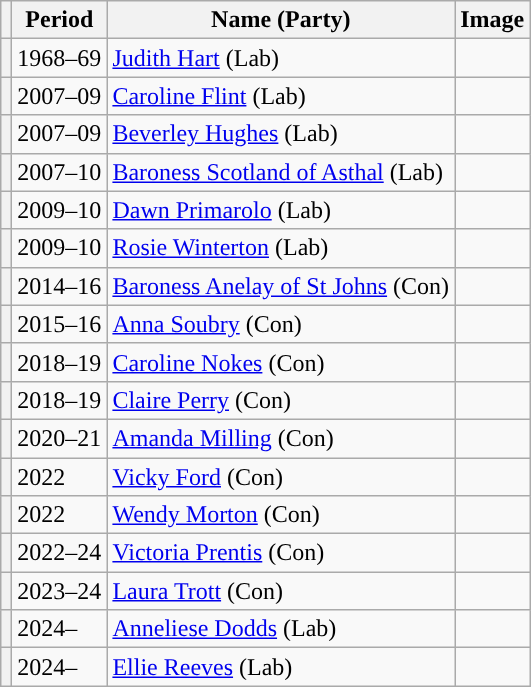<table class="wikitable">
<tr>
<th></th>
<th>Period</th>
<th>Name (Party)</th>
<th>Image</th>
</tr>
<tr>
<th style="background-color: "></th>
<td>1968–69</td>
<td><a href='#'>Judith Hart</a> (Lab)</td>
<td></td>
</tr>
<tr>
<th style="background-color: "></th>
<td>2007–09</td>
<td><a href='#'>Caroline Flint</a> (Lab)</td>
<td></td>
</tr>
<tr>
<th style="background-color: "></th>
<td>2007–09</td>
<td><a href='#'>Beverley Hughes</a> (Lab)</td>
<td></td>
</tr>
<tr>
<th style="background-color: "></th>
<td>2007–10</td>
<td><a href='#'>Baroness Scotland of Asthal</a> (Lab)</td>
<td></td>
</tr>
<tr>
<th style="background-color: "></th>
<td>2009–10</td>
<td><a href='#'>Dawn Primarolo</a> (Lab)</td>
<td></td>
</tr>
<tr>
<th style="background-color: "></th>
<td>2009–10</td>
<td><a href='#'>Rosie Winterton</a> (Lab)</td>
<td></td>
</tr>
<tr>
<th style="background-color: "></th>
<td>2014–16</td>
<td><a href='#'>Baroness Anelay of St Johns</a> (Con)</td>
<td></td>
</tr>
<tr>
<th style="background-color: "></th>
<td>2015–16</td>
<td><a href='#'>Anna Soubry</a> (Con)</td>
<td></td>
</tr>
<tr>
<th style="background-color: "></th>
<td>2018–19</td>
<td><a href='#'>Caroline Nokes</a> (Con)</td>
<td></td>
</tr>
<tr>
<th style="background-color: "></th>
<td>2018–19</td>
<td><a href='#'>Claire Perry</a> (Con)</td>
<td></td>
</tr>
<tr>
<th style="background-color: "></th>
<td>2020–21</td>
<td><a href='#'>Amanda Milling</a> (Con)</td>
<td></td>
</tr>
<tr>
<th style="background-color: "></th>
<td>2022</td>
<td><a href='#'>Vicky Ford</a> (Con)</td>
<td></td>
</tr>
<tr>
<th style="background-color: "></th>
<td>2022</td>
<td><a href='#'>Wendy Morton</a> (Con)</td>
<td></td>
</tr>
<tr>
<th style="background-color: "></th>
<td>2022–24</td>
<td><a href='#'>Victoria Prentis</a> (Con)</td>
<td></td>
</tr>
<tr>
<th style="background-color: "></th>
<td>2023–24</td>
<td><a href='#'>Laura Trott</a> (Con)</td>
<td></td>
</tr>
<tr>
<th style="background-color: "></th>
<td>2024–</td>
<td><a href='#'>Anneliese Dodds</a> (Lab)</td>
<td></td>
</tr>
<tr>
<th style="background-color: "></th>
<td>2024–</td>
<td><a href='#'>Ellie Reeves</a> (Lab)</td>
<td></td>
</tr>
</table>
